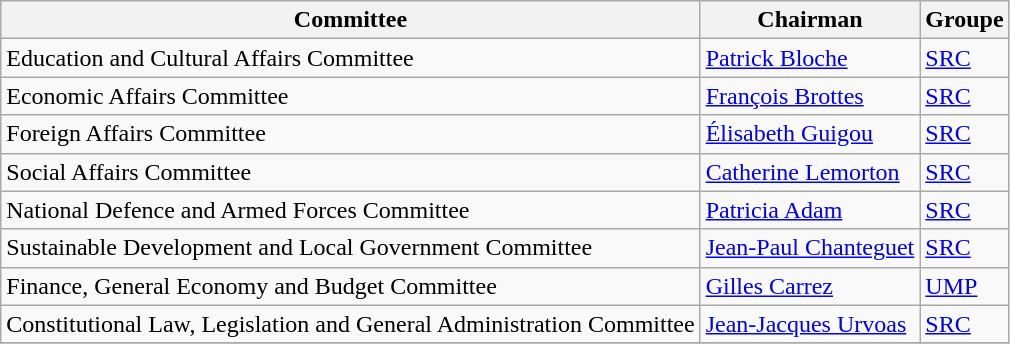<table class="wikitable">
<tr>
<th>Committee</th>
<th>Chairman</th>
<th>Groupe</th>
</tr>
<tr>
<td>Education and Cultural Affairs Committee</td>
<td><a href='#'>Patrick Bloche</a></td>
<td><a href='#'>SRC</a></td>
</tr>
<tr>
<td>Economic Affairs Committee</td>
<td><a href='#'>François Brottes</a></td>
<td><a href='#'>SRC</a></td>
</tr>
<tr>
<td>Foreign Affairs Committee</td>
<td><a href='#'>Élisabeth Guigou</a></td>
<td><a href='#'>SRC</a></td>
</tr>
<tr>
<td>Social Affairs Committee</td>
<td><a href='#'>Catherine Lemorton</a></td>
<td><a href='#'>SRC</a></td>
</tr>
<tr>
<td>National Defence and Armed Forces Committee</td>
<td><a href='#'>Patricia Adam</a></td>
<td><a href='#'>SRC</a></td>
</tr>
<tr>
<td>Sustainable Development and Local Government Committee</td>
<td><a href='#'>Jean-Paul Chanteguet</a></td>
<td><a href='#'>SRC</a></td>
</tr>
<tr>
<td>Finance, General Economy and Budget Committee</td>
<td><a href='#'>Gilles Carrez</a></td>
<td><a href='#'>UMP</a></td>
</tr>
<tr>
<td>Constitutional Law, Legislation and General Administration Committee</td>
<td><a href='#'>Jean-Jacques Urvoas</a></td>
<td><a href='#'>SRC</a></td>
</tr>
<tr>
</tr>
</table>
